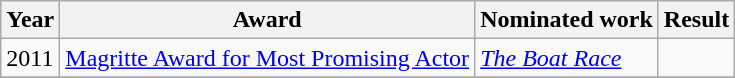<table class = "wikitable">
<tr>
<th>Year</th>
<th>Award</th>
<th>Nominated work</th>
<th>Result</th>
</tr>
<tr>
<td>2011</td>
<td><a href='#'>Magritte Award for Most Promising Actor</a></td>
<td><em><a href='#'>The Boat Race</a></em></td>
<td></td>
</tr>
<tr>
</tr>
</table>
